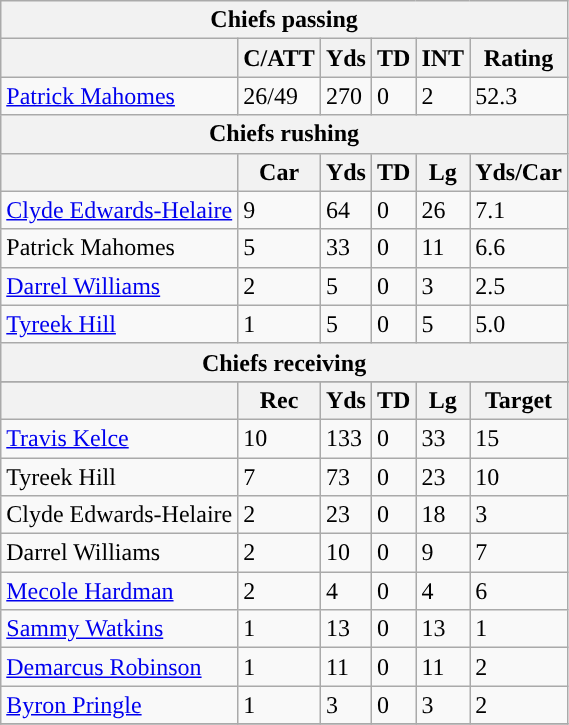<table class="wikitable plainrowheaders">
<tr>
<th colspan="6">Chiefs passing</th>
</tr>
<tr>
<th scope="col"></th>
<th scope="col">C/ATT</th>
<th scope="col">Yds</th>
<th scope="col">TD</th>
<th scope="col">INT</th>
<th scope="col">Rating</th>
</tr>
<tr>
<td><a href='#'>Patrick Mahomes</a></td>
<td>26/49</td>
<td>270</td>
<td>0</td>
<td>2</td>
<td>52.3</td>
</tr>
<tr>
<th colspan="6">Chiefs rushing</th>
</tr>
<tr>
<th scope="col"></th>
<th scope="col">Car</th>
<th scope="col">Yds</th>
<th scope="col">TD</th>
<th scope="col">Lg</th>
<th scope="col">Yds/Car</th>
</tr>
<tr>
<td><a href='#'>Clyde Edwards-Helaire</a></td>
<td>9</td>
<td>64</td>
<td>0</td>
<td>26</td>
<td>7.1</td>
</tr>
<tr>
<td>Patrick Mahomes</td>
<td>5</td>
<td>33</td>
<td>0</td>
<td>11</td>
<td>6.6</td>
</tr>
<tr>
<td><a href='#'>Darrel Williams</a></td>
<td>2</td>
<td>5</td>
<td>0</td>
<td>3</td>
<td>2.5</td>
</tr>
<tr>
<td><a href='#'>Tyreek Hill</a></td>
<td>1</td>
<td>5</td>
<td>0</td>
<td>5</td>
<td>5.0</td>
</tr>
<tr>
<th colspan="6">Chiefs receiving</th>
</tr>
<tr>
</tr>
<tr>
<th scope="col"></th>
<th scope="col">Rec</th>
<th scope="col">Yds</th>
<th scope="col">TD</th>
<th scope="col">Lg</th>
<th scope="col">Target</th>
</tr>
<tr>
<td><a href='#'>Travis Kelce</a></td>
<td>10</td>
<td>133</td>
<td>0</td>
<td>33</td>
<td>15</td>
</tr>
<tr>
<td>Tyreek Hill</td>
<td>7</td>
<td>73</td>
<td>0</td>
<td>23</td>
<td>10</td>
</tr>
<tr>
<td>Clyde Edwards-Helaire</td>
<td>2</td>
<td>23</td>
<td>0</td>
<td>18</td>
<td>3</td>
</tr>
<tr>
<td>Darrel Williams</td>
<td>2</td>
<td>10</td>
<td>0</td>
<td>9</td>
<td>7</td>
</tr>
<tr>
<td><a href='#'>Mecole Hardman</a></td>
<td>2</td>
<td>4</td>
<td>0</td>
<td>4</td>
<td>6</td>
</tr>
<tr>
<td><a href='#'>Sammy Watkins</a></td>
<td>1</td>
<td>13</td>
<td>0</td>
<td>13</td>
<td>1</td>
</tr>
<tr>
<td><a href='#'>Demarcus Robinson</a></td>
<td>1</td>
<td>11</td>
<td>0</td>
<td>11</td>
<td>2</td>
</tr>
<tr>
<td><a href='#'>Byron Pringle</a></td>
<td>1</td>
<td>3</td>
<td>0</td>
<td>3</td>
<td>2</td>
</tr>
<tr>
</tr>
</table>
